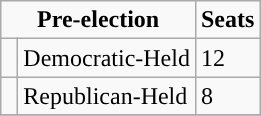<table class= "wikitable">
<tr>
<td colspan= "2" rowspan= "1" align= "center" valign= "top"><strong>Pre-election</strong></td>
<td valign= "top"><strong>Seats</strong><br></td>
</tr>
<tr>
<td style="background-color:"> </td>
<td>Democratic-Held</td>
<td>12</td>
</tr>
<tr>
<td style="background-color:"> </td>
<td>Republican-Held</td>
<td>8</td>
</tr>
<tr>
</tr>
</table>
